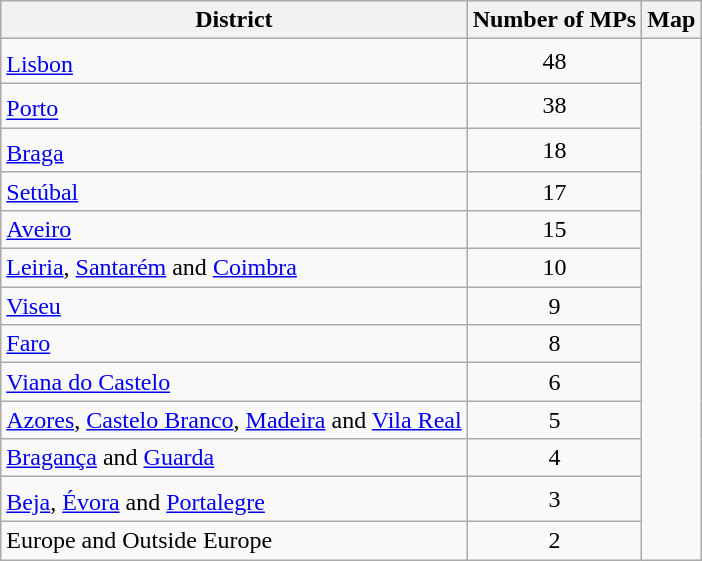<table class="wikitable">
<tr>
<th>District</th>
<th>Number of MPs</th>
<th>Map</th>
</tr>
<tr>
<td><a href='#'>Lisbon</a><sup></sup></td>
<td style="text-align:center;">48</td>
<td style="text-align:center;" rowspan="13"><br>





















</td>
</tr>
<tr>
<td><a href='#'>Porto</a><sup></sup></td>
<td style="text-align:center;">38</td>
</tr>
<tr>
<td><a href='#'>Braga</a><sup></sup></td>
<td style="text-align:center;">18</td>
</tr>
<tr>
<td><a href='#'>Setúbal</a></td>
<td style="text-align:center;">17</td>
</tr>
<tr>
<td><a href='#'>Aveiro</a></td>
<td style="text-align:center;">15</td>
</tr>
<tr>
<td><a href='#'>Leiria</a>, <a href='#'>Santarém</a> and <a href='#'>Coimbra</a></td>
<td style="text-align:center;">10</td>
</tr>
<tr>
<td><a href='#'>Viseu</a></td>
<td style="text-align:center;">9</td>
</tr>
<tr>
<td><a href='#'>Faro</a></td>
<td style="text-align:center;">8</td>
</tr>
<tr>
<td><a href='#'>Viana do Castelo</a></td>
<td style="text-align:center;">6</td>
</tr>
<tr>
<td><a href='#'>Azores</a>, <a href='#'>Castelo Branco</a>, <a href='#'>Madeira</a> and <a href='#'>Vila Real</a></td>
<td style="text-align:center;">5</td>
</tr>
<tr>
<td><a href='#'>Bragança</a> and <a href='#'>Guarda</a></td>
<td style="text-align:center;">4</td>
</tr>
<tr>
<td><a href='#'>Beja</a>, <a href='#'>Évora</a><sup></sup> and <a href='#'>Portalegre</a></td>
<td style="text-align:center;">3</td>
</tr>
<tr>
<td>Europe and Outside Europe</td>
<td style="text-align:center;">2</td>
</tr>
</table>
